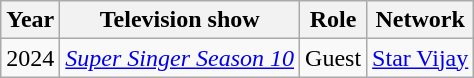<table class="wikitable">
<tr>
<th>Year</th>
<th>Television show</th>
<th>Role</th>
<th>Network</th>
</tr>
<tr>
<td>2024</td>
<td><em><a href='#'>Super Singer Season 10</a></em></td>
<td>Guest</td>
<td><a href='#'>Star Vijay</a></td>
</tr>
</table>
